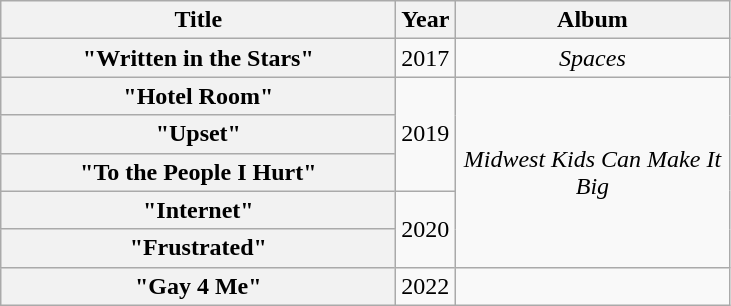<table class="wikitable plainrowheaders" style="text-align:center;" border="1">
<tr>
<th scope="col" style="width:16em;">Title</th>
<th scope="col" style="width:1em;">Year</th>
<th scope="col" style="width:11em;">Album</th>
</tr>
<tr>
<th scope="row">"Written in the Stars"<br></th>
<td>2017</td>
<td><em>Spaces</em></td>
</tr>
<tr>
<th scope="row">"Hotel Room"</th>
<td rowspan="3">2019</td>
<td rowspan="5"><em>Midwest Kids Can Make It Big</em></td>
</tr>
<tr>
<th scope="row">"Upset"</th>
</tr>
<tr>
<th scope="row">"To the People I Hurt"</th>
</tr>
<tr>
<th scope="row">"Internet"</th>
<td rowspan="2">2020</td>
</tr>
<tr>
<th scope="row">"Frustrated"</th>
</tr>
<tr>
<th scope="row">"Gay 4 Me" <br></th>
<td>2022</td>
<td></td>
</tr>
</table>
